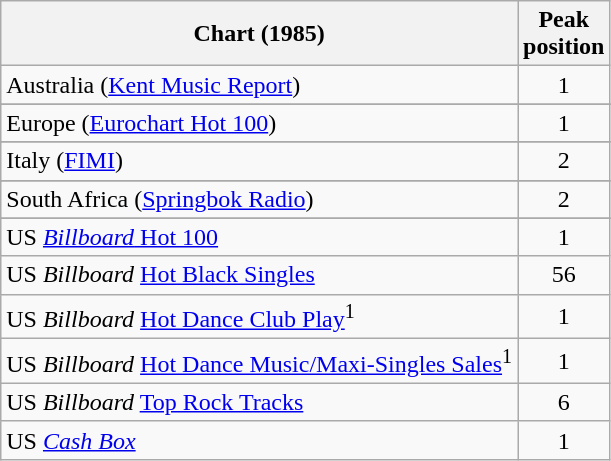<table class="wikitable sortable">
<tr>
<th>Chart (1985)</th>
<th>Peak<br>position</th>
</tr>
<tr>
<td>Australia (<a href='#'>Kent Music Report</a>)</td>
<td align="center">1</td>
</tr>
<tr>
</tr>
<tr>
</tr>
<tr>
</tr>
<tr>
<td>Europe (<a href='#'>Eurochart Hot 100</a>)</td>
<td align="center">1</td>
</tr>
<tr>
</tr>
<tr>
</tr>
<tr>
</tr>
<tr>
<td>Italy (<a href='#'>FIMI</a>)</td>
<td align="center">2</td>
</tr>
<tr>
</tr>
<tr>
</tr>
<tr>
</tr>
<tr>
</tr>
<tr>
<td>South Africa (<a href='#'>Springbok Radio</a>)</td>
<td align="center">2</td>
</tr>
<tr>
</tr>
<tr>
</tr>
<tr>
</tr>
<tr>
<td>US <a href='#'><em>Billboard</em> Hot 100</a></td>
<td align="center">1</td>
</tr>
<tr>
<td>US <em>Billboard</em> <a href='#'>Hot Black Singles</a></td>
<td align="center">56</td>
</tr>
<tr>
<td>US <em>Billboard</em> <a href='#'>Hot Dance Club Play</a><sup>1</sup></td>
<td align="center">1</td>
</tr>
<tr>
<td>US <em>Billboard</em> <a href='#'>Hot Dance Music/Maxi-Singles Sales</a><sup>1</sup></td>
<td align="center">1</td>
</tr>
<tr>
<td>US <em>Billboard</em> <a href='#'>Top Rock Tracks</a></td>
<td align="center">6</td>
</tr>
<tr>
<td>US <em><a href='#'>Cash Box</a></em></td>
<td align="center">1</td>
</tr>
</table>
